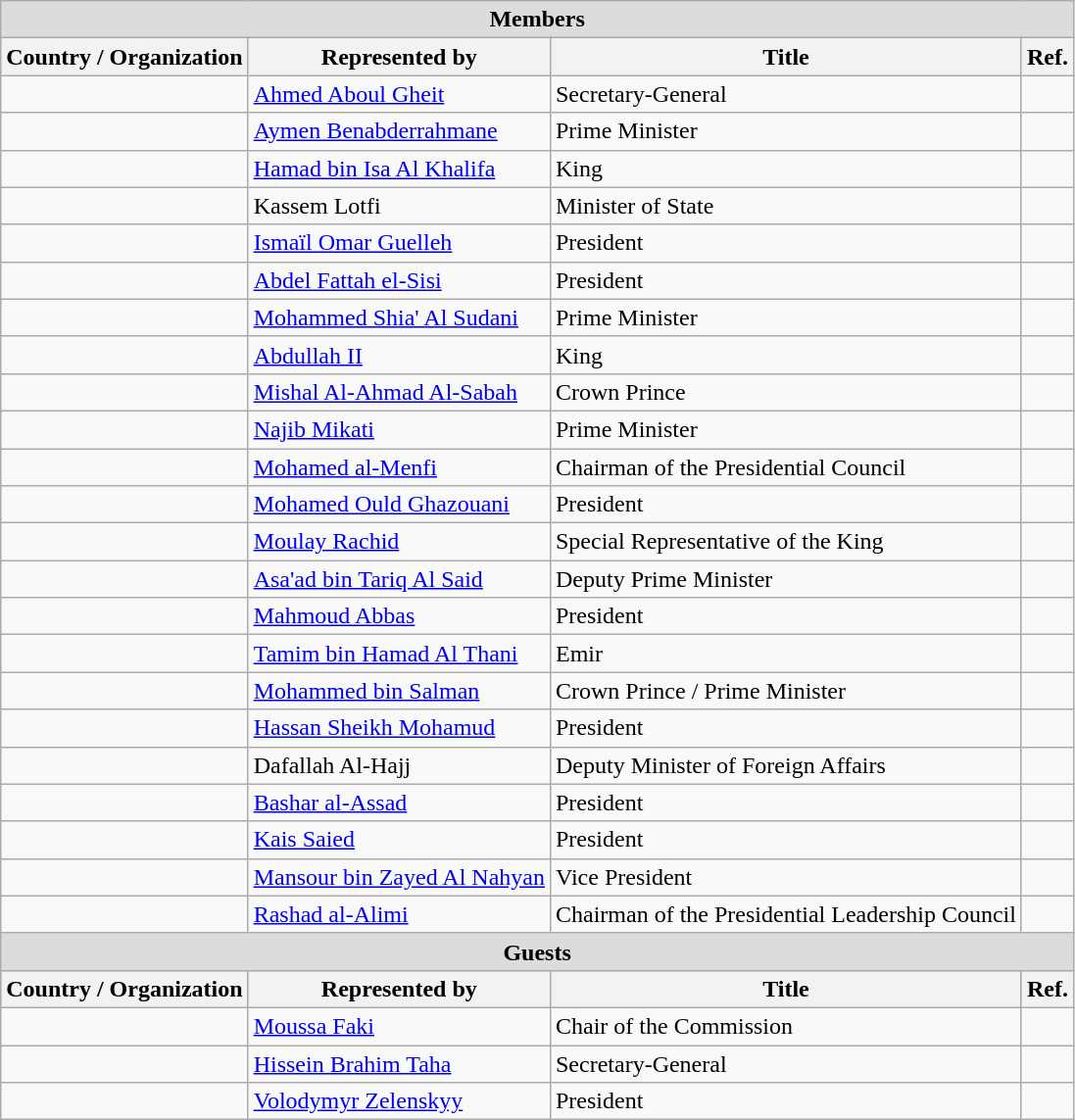<table class="wikitable sortable">
<tr>
<td colspan="4" style="text-align: center; background:Gainsboro"><strong>Members</strong><br></td>
</tr>
<tr>
<th>Country / Organization</th>
<th>Represented by</th>
<th>Title</th>
<th>Ref.</th>
</tr>
<tr>
<td></td>
<td><a href='#'>Ahmed Aboul Gheit</a></td>
<td>Secretary-General</td>
<td></td>
</tr>
<tr>
<td></td>
<td><a href='#'>Aymen Benabderrahmane</a></td>
<td>Prime Minister</td>
<td></td>
</tr>
<tr>
<td></td>
<td><a href='#'>Hamad bin Isa Al Khalifa</a></td>
<td>King</td>
<td></td>
</tr>
<tr>
<td></td>
<td>Kassem Lotfi</td>
<td>Minister of State</td>
<td></td>
</tr>
<tr>
<td></td>
<td><a href='#'>Ismaïl Omar Guelleh</a></td>
<td>President</td>
<td></td>
</tr>
<tr>
<td></td>
<td><a href='#'>Abdel Fattah el-Sisi</a></td>
<td>President</td>
<td></td>
</tr>
<tr>
<td></td>
<td><a href='#'>Mohammed Shia' Al Sudani</a></td>
<td>Prime Minister</td>
<td></td>
</tr>
<tr>
<td></td>
<td><a href='#'>Abdullah II</a></td>
<td>King</td>
<td></td>
</tr>
<tr>
<td></td>
<td><a href='#'>Mishal Al-Ahmad Al-Sabah</a></td>
<td>Crown Prince</td>
<td></td>
</tr>
<tr>
<td></td>
<td><a href='#'>Najib Mikati</a></td>
<td>Prime Minister</td>
<td></td>
</tr>
<tr>
<td></td>
<td><a href='#'>Mohamed al-Menfi</a></td>
<td>Chairman of the Presidential Council</td>
<td></td>
</tr>
<tr>
<td></td>
<td><a href='#'>Mohamed Ould Ghazouani</a></td>
<td>President</td>
<td></td>
</tr>
<tr>
<td></td>
<td><a href='#'>Moulay Rachid</a></td>
<td>Special Representative of the King</td>
<td></td>
</tr>
<tr>
<td></td>
<td><a href='#'>Asa'ad bin Tariq Al Said</a></td>
<td>Deputy Prime Minister</td>
<td></td>
</tr>
<tr>
<td></td>
<td><a href='#'>Mahmoud Abbas</a></td>
<td>President</td>
<td></td>
</tr>
<tr>
<td></td>
<td><a href='#'>Tamim bin Hamad Al Thani</a></td>
<td>Emir</td>
<td></td>
</tr>
<tr>
<td></td>
<td><a href='#'>Mohammed bin Salman</a></td>
<td>Crown Prince / Prime Minister</td>
<td></td>
</tr>
<tr>
<td></td>
<td><a href='#'>Hassan Sheikh Mohamud</a></td>
<td>President</td>
<td></td>
</tr>
<tr>
<td></td>
<td>Dafallah Al-Hajj</td>
<td>Deputy Minister of Foreign Affairs</td>
<td></td>
</tr>
<tr>
<td></td>
<td><a href='#'>Bashar al-Assad</a></td>
<td>President</td>
<td></td>
</tr>
<tr>
<td></td>
<td><a href='#'>Kais Saied</a></td>
<td>President</td>
<td></td>
</tr>
<tr>
<td></td>
<td><a href='#'>Mansour bin Zayed Al Nahyan</a></td>
<td>Vice President</td>
<td></td>
</tr>
<tr>
<td></td>
<td><a href='#'>Rashad al-Alimi</a></td>
<td>Chairman of the Presidential Leadership Council</td>
<td></td>
</tr>
<tr>
<td colspan="4" style="text-align: center; background:Gainsboro"><strong>Guests</strong><br></td>
</tr>
<tr style="background:LightSteelBlue; text-align:center;">
<th>Country / Organization</th>
<th>Represented by</th>
<th>Title</th>
<th>Ref.</th>
</tr>
<tr>
<td></td>
<td><a href='#'>Moussa Faki</a></td>
<td>Chair of the Commission</td>
<td></td>
</tr>
<tr>
<td></td>
<td><a href='#'>Hissein Brahim Taha</a></td>
<td>Secretary-General</td>
<td></td>
</tr>
<tr>
<td></td>
<td><a href='#'>Volodymyr Zelenskyy</a></td>
<td>President</td>
<td></td>
</tr>
</table>
